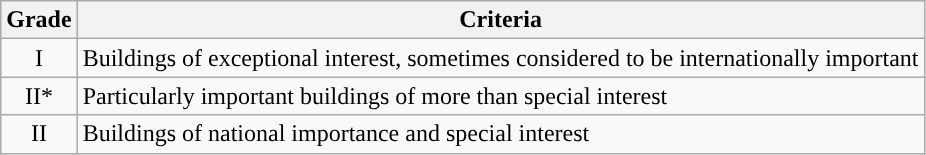<table class="wikitable">
<tr>
<th>Grade</th>
<th>Criteria</th>
</tr>
<tr>
<td align="center" >I</td>
<td>Buildings of exceptional interest, sometimes considered to be internationally important</td>
</tr>
<tr>
<td align="center" >II*</td>
<td>Particularly important buildings of more than special interest</td>
</tr>
<tr>
<td align="center" >II</td>
<td>Buildings of national importance and special interest</td>
</tr>
</table>
